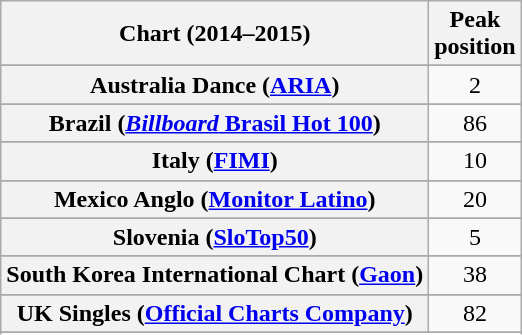<table class="wikitable sortable plainrowheaders">
<tr>
<th>Chart (2014–2015)</th>
<th>Peak<br>position</th>
</tr>
<tr>
</tr>
<tr>
<th scope="row">Australia Dance (<a href='#'>ARIA</a>)</th>
<td style="text-align:center;">2</td>
</tr>
<tr>
</tr>
<tr>
</tr>
<tr>
</tr>
<tr>
</tr>
<tr>
</tr>
<tr>
<th scope="row">Brazil (<a href='#'><em>Billboard</em> Brasil Hot 100</a>)</th>
<td style="text-align:center;">86</td>
</tr>
<tr>
</tr>
<tr>
</tr>
<tr>
</tr>
<tr>
</tr>
<tr>
</tr>
<tr>
</tr>
<tr>
</tr>
<tr>
</tr>
<tr>
</tr>
<tr>
</tr>
<tr>
</tr>
<tr>
</tr>
<tr>
</tr>
<tr>
<th scope="row">Italy (<a href='#'>FIMI</a>)</th>
<td align="center">10</td>
</tr>
<tr>
</tr>
<tr>
<th scope="row">Mexico Anglo (<a href='#'>Monitor Latino</a>)</th>
<td align="center">20</td>
</tr>
<tr>
</tr>
<tr>
</tr>
<tr>
</tr>
<tr>
</tr>
<tr>
</tr>
<tr>
</tr>
<tr>
</tr>
<tr>
<th scope="row">Slovenia (<a href='#'>SloTop50</a>)</th>
<td align=center>5</td>
</tr>
<tr>
</tr>
<tr>
<th scope="row">South Korea International Chart (<a href='#'>Gaon</a>)</th>
<td style="text-align:center;">38</td>
</tr>
<tr>
</tr>
<tr>
</tr>
<tr>
</tr>
<tr>
<th scope="row">UK Singles (<a href='#'>Official Charts Company</a>)</th>
<td align="center">82</td>
</tr>
<tr>
</tr>
<tr>
</tr>
</table>
